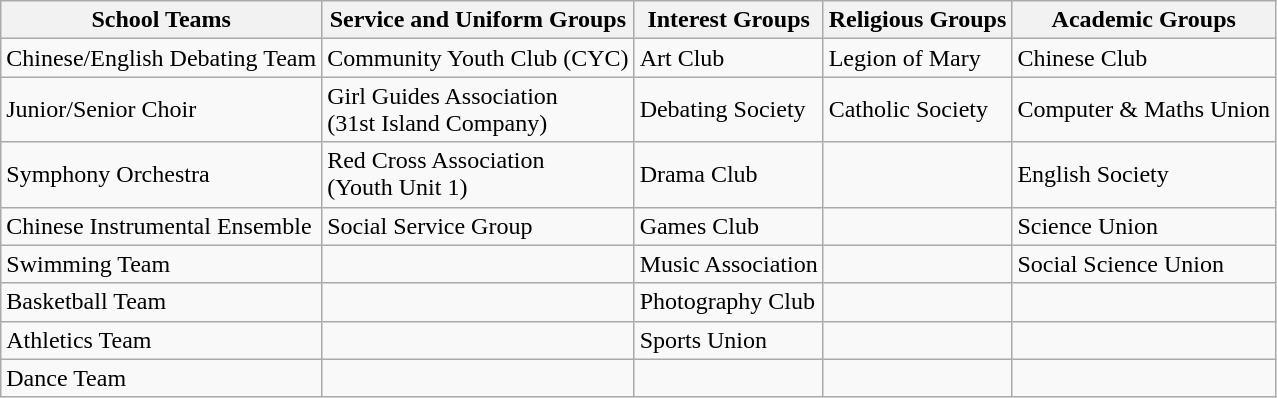<table class="wikitable">
<tr>
<th>School Teams</th>
<th>Service and Uniform Groups</th>
<th>Interest Groups</th>
<th>Religious Groups</th>
<th>Academic Groups</th>
</tr>
<tr>
<td>Chinese/English Debating Team</td>
<td>Community Youth Club (CYC)</td>
<td>Art Club</td>
<td>Legion of Mary</td>
<td>Chinese Club</td>
</tr>
<tr>
<td>Junior/Senior Choir</td>
<td>Girl Guides Association<br>(31st Island Company)</td>
<td>Debating Society</td>
<td>Catholic Society</td>
<td>Computer & Maths Union</td>
</tr>
<tr>
<td>Symphony Orchestra</td>
<td>Red Cross Association<br>(Youth Unit 1)</td>
<td>Drama Club</td>
<td></td>
<td>English Society</td>
</tr>
<tr>
<td>Chinese Instrumental Ensemble</td>
<td>Social Service Group</td>
<td>Games Club</td>
<td></td>
<td>Science Union</td>
</tr>
<tr>
<td>Swimming Team</td>
<td></td>
<td>Music Association</td>
<td></td>
<td>Social Science Union</td>
</tr>
<tr>
<td>Basketball Team</td>
<td></td>
<td>Photography Club</td>
<td></td>
<td></td>
</tr>
<tr>
<td>Athletics Team</td>
<td></td>
<td>Sports Union</td>
<td></td>
<td></td>
</tr>
<tr>
<td>Dance Team</td>
<td></td>
<td></td>
<td></td>
<td></td>
</tr>
</table>
